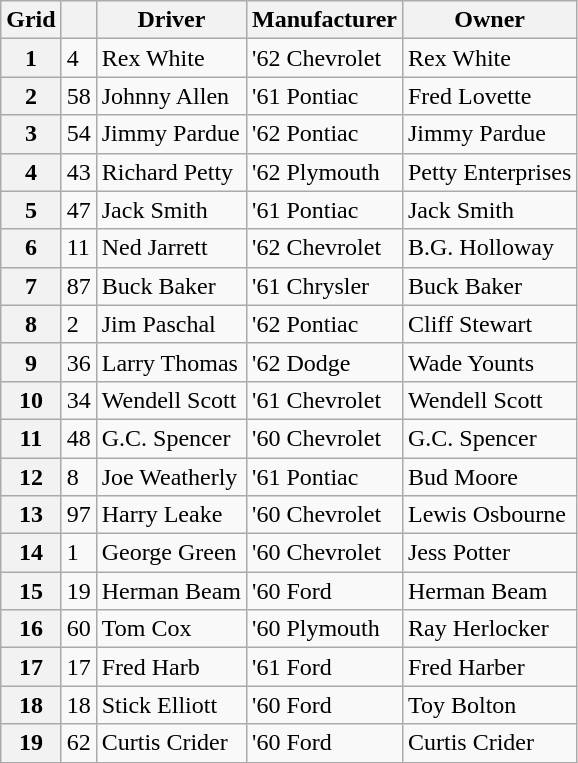<table class="wikitable">
<tr>
<th>Grid</th>
<th></th>
<th>Driver</th>
<th>Manufacturer</th>
<th>Owner</th>
</tr>
<tr>
<th>1</th>
<td>4</td>
<td>Rex White</td>
<td>'62 Chevrolet</td>
<td>Rex White</td>
</tr>
<tr>
<th>2</th>
<td>58</td>
<td>Johnny Allen</td>
<td>'61 Pontiac</td>
<td>Fred Lovette</td>
</tr>
<tr>
<th>3</th>
<td>54</td>
<td>Jimmy Pardue</td>
<td>'62 Pontiac</td>
<td>Jimmy Pardue</td>
</tr>
<tr>
<th>4</th>
<td>43</td>
<td>Richard Petty</td>
<td>'62 Plymouth</td>
<td>Petty Enterprises</td>
</tr>
<tr>
<th>5</th>
<td>47</td>
<td>Jack Smith</td>
<td>'61 Pontiac</td>
<td>Jack Smith</td>
</tr>
<tr>
<th>6</th>
<td>11</td>
<td>Ned Jarrett</td>
<td>'62 Chevrolet</td>
<td>B.G. Holloway</td>
</tr>
<tr>
<th>7</th>
<td>87</td>
<td>Buck Baker</td>
<td>'61 Chrysler</td>
<td>Buck Baker</td>
</tr>
<tr>
<th>8</th>
<td>2</td>
<td>Jim Paschal</td>
<td>'62 Pontiac</td>
<td>Cliff Stewart</td>
</tr>
<tr>
<th>9</th>
<td>36</td>
<td>Larry Thomas</td>
<td>'62 Dodge</td>
<td>Wade Younts</td>
</tr>
<tr>
<th>10</th>
<td>34</td>
<td>Wendell Scott</td>
<td>'61 Chevrolet</td>
<td>Wendell Scott</td>
</tr>
<tr>
<th>11</th>
<td>48</td>
<td>G.C. Spencer</td>
<td>'60 Chevrolet</td>
<td>G.C. Spencer</td>
</tr>
<tr>
<th>12</th>
<td>8</td>
<td>Joe Weatherly</td>
<td>'61 Pontiac</td>
<td>Bud Moore</td>
</tr>
<tr>
<th>13</th>
<td>97</td>
<td>Harry Leake</td>
<td>'60 Chevrolet</td>
<td>Lewis Osbourne</td>
</tr>
<tr>
<th>14</th>
<td>1</td>
<td>George Green</td>
<td>'60 Chevrolet</td>
<td>Jess Potter</td>
</tr>
<tr>
<th>15</th>
<td>19</td>
<td>Herman Beam</td>
<td>'60 Ford</td>
<td>Herman Beam</td>
</tr>
<tr>
<th>16</th>
<td>60</td>
<td>Tom Cox</td>
<td>'60 Plymouth</td>
<td>Ray Herlocker</td>
</tr>
<tr>
<th>17</th>
<td>17</td>
<td>Fred Harb</td>
<td>'61 Ford</td>
<td>Fred Harber</td>
</tr>
<tr>
<th>18</th>
<td>18</td>
<td>Stick Elliott</td>
<td>'60 Ford</td>
<td>Toy Bolton</td>
</tr>
<tr>
<th>19</th>
<td>62</td>
<td>Curtis Crider</td>
<td>'60 Ford</td>
<td>Curtis Crider</td>
</tr>
</table>
